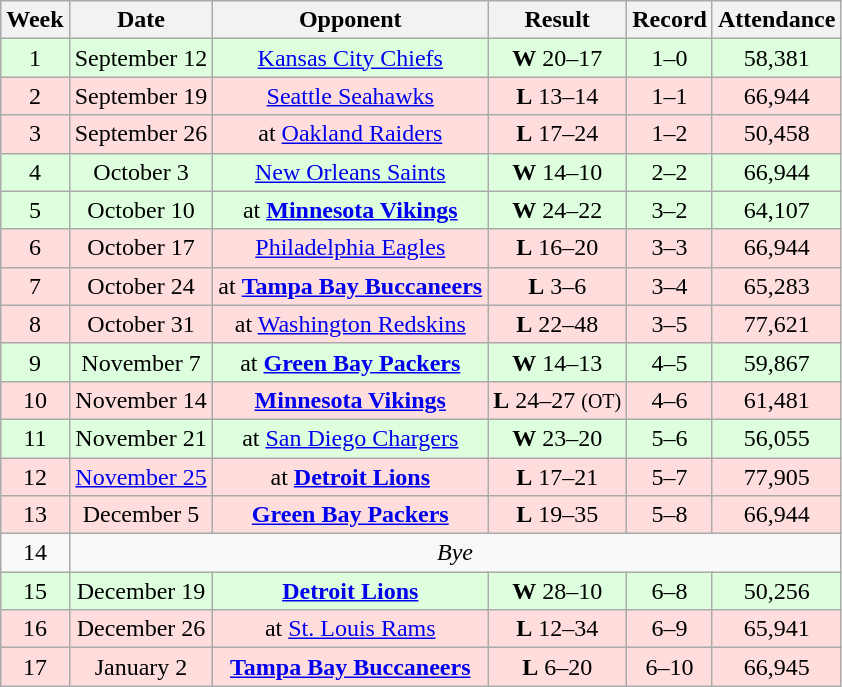<table class="wikitable" style="text-align:center">
<tr>
<th>Week</th>
<th>Date</th>
<th>Opponent</th>
<th>Result</th>
<th>Record</th>
<th>Attendance</th>
</tr>
<tr style="background:#ddffdd">
<td>1</td>
<td>September 12</td>
<td><a href='#'>Kansas City Chiefs</a></td>
<td><strong>W</strong> 20–17</td>
<td>1–0</td>
<td>58,381</td>
</tr>
<tr style="background:#ffdddd">
<td>2</td>
<td>September 19</td>
<td><a href='#'>Seattle Seahawks</a></td>
<td><strong>L</strong> 13–14</td>
<td>1–1</td>
<td>66,944</td>
</tr>
<tr style="background:#ffdddd">
<td>3</td>
<td>September 26</td>
<td>at <a href='#'>Oakland Raiders</a></td>
<td><strong>L</strong> 17–24</td>
<td>1–2</td>
<td>50,458</td>
</tr>
<tr style="background:#ddffdd">
<td>4</td>
<td>October 3</td>
<td><a href='#'>New Orleans Saints</a></td>
<td><strong>W</strong> 14–10</td>
<td>2–2</td>
<td>66,944</td>
</tr>
<tr style="background:#ddffdd">
<td>5</td>
<td>October 10</td>
<td>at <strong><a href='#'>Minnesota Vikings</a></strong></td>
<td><strong>W</strong> 24–22</td>
<td>3–2</td>
<td>64,107</td>
</tr>
<tr style="background:#ffdddd">
<td>6</td>
<td>October 17</td>
<td><a href='#'>Philadelphia Eagles</a></td>
<td><strong>L</strong> 16–20</td>
<td>3–3</td>
<td>66,944</td>
</tr>
<tr style="background:#ffdddd">
<td>7</td>
<td>October 24</td>
<td>at <strong><a href='#'>Tampa Bay Buccaneers</a></strong></td>
<td><strong>L</strong> 3–6</td>
<td>3–4</td>
<td>65,283</td>
</tr>
<tr style="background:#ffdddd">
<td>8</td>
<td>October 31</td>
<td>at <a href='#'>Washington Redskins</a></td>
<td><strong>L</strong> 22–48</td>
<td>3–5</td>
<td>77,621</td>
</tr>
<tr style="background:#ddffdd">
<td>9</td>
<td>November 7</td>
<td>at <strong><a href='#'>Green Bay Packers</a></strong></td>
<td><strong>W</strong> 14–13</td>
<td>4–5</td>
<td>59,867</td>
</tr>
<tr style="background:#ffdddd">
<td>10</td>
<td>November 14</td>
<td><strong><a href='#'>Minnesota Vikings</a></strong></td>
<td><strong>L</strong> 24–27 <small>(OT)</small></td>
<td>4–6</td>
<td>61,481</td>
</tr>
<tr style="background:#ddffdd">
<td>11</td>
<td>November 21</td>
<td>at <a href='#'>San Diego Chargers</a></td>
<td><strong>W</strong> 23–20</td>
<td>5–6</td>
<td>56,055</td>
</tr>
<tr style="background:#ffdddd">
<td>12</td>
<td><a href='#'>November 25</a></td>
<td>at <strong><a href='#'>Detroit Lions</a></strong></td>
<td><strong>L</strong> 17–21</td>
<td>5–7</td>
<td>77,905</td>
</tr>
<tr style="background:#ffdddd">
<td>13</td>
<td>December 5</td>
<td><strong><a href='#'>Green Bay Packers</a></strong></td>
<td><strong>L</strong> 19–35</td>
<td>5–8</td>
<td>66,944</td>
</tr>
<tr>
<td>14</td>
<td colspan="5"><em>Bye</em></td>
</tr>
<tr style="background:#ddffdd">
<td>15</td>
<td>December 19</td>
<td><strong><a href='#'>Detroit Lions</a></strong></td>
<td><strong>W</strong> 28–10</td>
<td>6–8</td>
<td>50,256</td>
</tr>
<tr style="background:#ffdddd">
<td>16</td>
<td>December 26</td>
<td>at <a href='#'>St. Louis Rams</a></td>
<td><strong>L</strong> 12–34</td>
<td>6–9</td>
<td>65,941</td>
</tr>
<tr style="background:#ffdddd">
<td>17</td>
<td>January 2</td>
<td><strong><a href='#'>Tampa Bay Buccaneers</a></strong></td>
<td><strong>L</strong> 6–20</td>
<td>6–10</td>
<td>66,945</td>
</tr>
</table>
